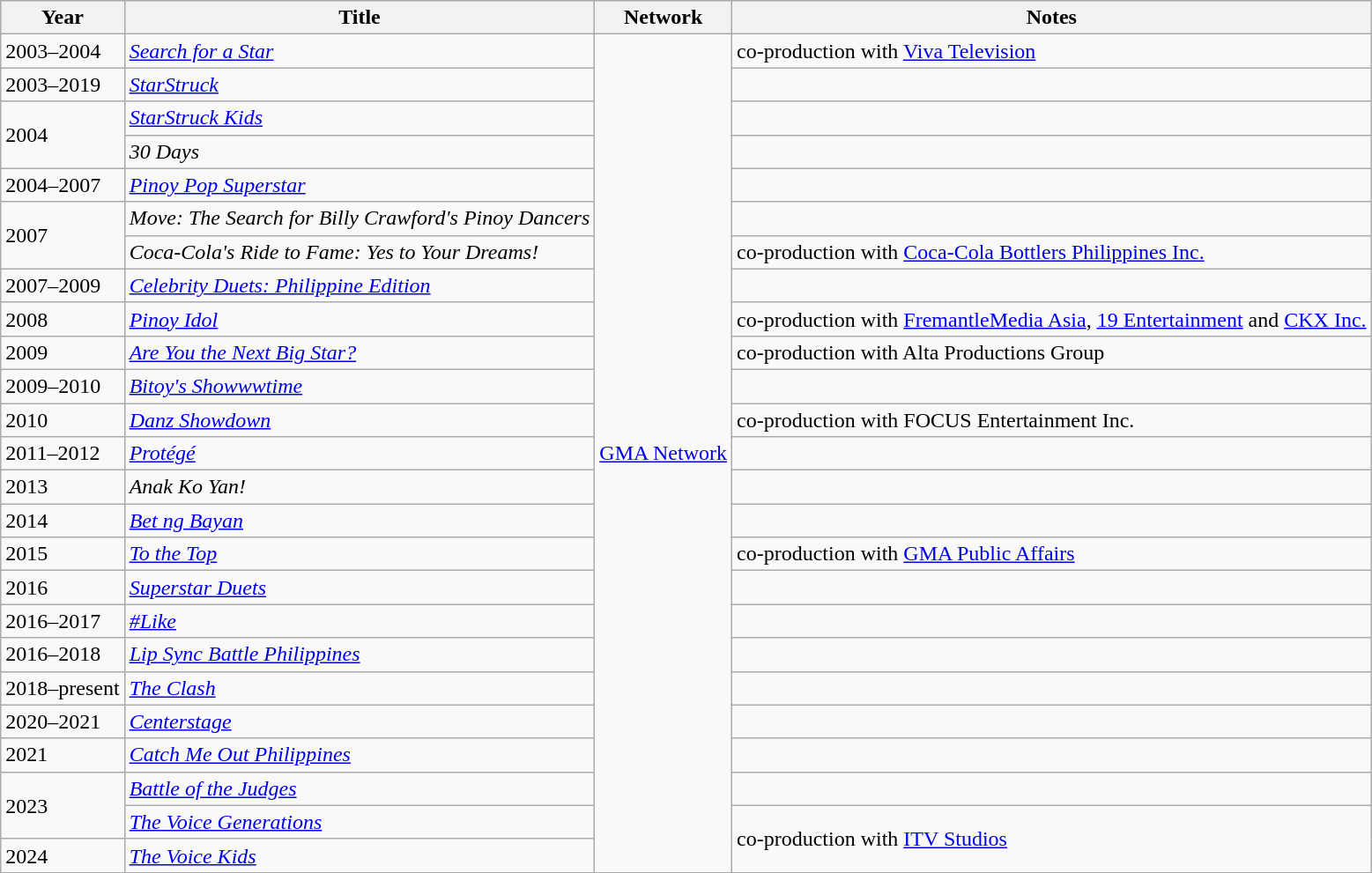<table class="wikitable">
<tr>
<th>Year</th>
<th>Title</th>
<th>Network</th>
<th>Notes</th>
</tr>
<tr>
<td>2003–2004</td>
<td><em><a href='#'>Search for a Star</a></em></td>
<td rowspan="25"><a href='#'>GMA Network</a></td>
<td>co-production with <a href='#'>Viva Television</a></td>
</tr>
<tr>
<td>2003–2019</td>
<td><em><a href='#'>StarStruck</a></em></td>
<td></td>
</tr>
<tr>
<td rowspan="2">2004</td>
<td><em><a href='#'>StarStruck Kids</a></em></td>
<td></td>
</tr>
<tr>
<td><em>30 Days</em></td>
<td></td>
</tr>
<tr>
<td>2004–2007</td>
<td><em><a href='#'>Pinoy Pop Superstar</a></em></td>
<td></td>
</tr>
<tr>
<td rowspan="2">2007</td>
<td><em>Move: The Search for Billy Crawford's Pinoy Dancers</em></td>
<td></td>
</tr>
<tr>
<td><em>Coca-Cola's Ride to Fame: Yes to Your Dreams!</em></td>
<td>co-production with <a href='#'>Coca-Cola Bottlers Philippines Inc.</a></td>
</tr>
<tr>
<td>2007–2009</td>
<td><em><a href='#'>Celebrity Duets: Philippine Edition</a></em></td>
<td></td>
</tr>
<tr>
<td>2008</td>
<td><em><a href='#'>Pinoy Idol</a></em></td>
<td>co-production with <a href='#'>FremantleMedia Asia</a>, <a href='#'>19 Entertainment</a> and <a href='#'>CKX Inc.</a></td>
</tr>
<tr>
<td>2009</td>
<td><em><a href='#'>Are You the Next Big Star?</a></em></td>
<td>co-production with Alta Productions Group</td>
</tr>
<tr>
<td>2009–2010</td>
<td><em><a href='#'>Bitoy's Showwwtime</a></em></td>
<td></td>
</tr>
<tr>
<td>2010</td>
<td><em><a href='#'>Danz Showdown</a></em></td>
<td>co-production with FOCUS Entertainment Inc.</td>
</tr>
<tr>
<td>2011–2012</td>
<td><em><a href='#'>Protégé</a></em></td>
<td></td>
</tr>
<tr>
<td>2013</td>
<td><em>Anak Ko Yan!</em></td>
<td></td>
</tr>
<tr>
<td>2014</td>
<td><em><a href='#'>Bet ng Bayan</a></em></td>
<td></td>
</tr>
<tr>
<td>2015</td>
<td><em><a href='#'>To the Top</a></em></td>
<td>co-production with <a href='#'>GMA Public Affairs</a></td>
</tr>
<tr>
<td>2016</td>
<td><em><a href='#'>Superstar Duets</a></em></td>
<td></td>
</tr>
<tr>
<td>2016–2017</td>
<td><em><a href='#'>#Like</a></em></td>
<td></td>
</tr>
<tr>
<td>2016–2018</td>
<td><em><a href='#'>Lip Sync Battle Philippines</a></em></td>
<td></td>
</tr>
<tr>
<td>2018–present</td>
<td><em><a href='#'>The Clash</a></em></td>
<td></td>
</tr>
<tr>
<td>2020–2021</td>
<td><em><a href='#'>Centerstage</a></em></td>
<td></td>
</tr>
<tr>
<td>2021</td>
<td><em><a href='#'>Catch Me Out Philippines</a></em></td>
<td></td>
</tr>
<tr>
<td rowspan="2">2023</td>
<td><em><a href='#'>Battle of the Judges</a></em></td>
<td></td>
</tr>
<tr>
<td><em><a href='#'>The Voice Generations</a></em></td>
<td rowspan="2">co-production with <a href='#'>ITV Studios</a></td>
</tr>
<tr>
<td>2024</td>
<td><a href='#'><em>The Voice Kids</em></a></td>
</tr>
</table>
